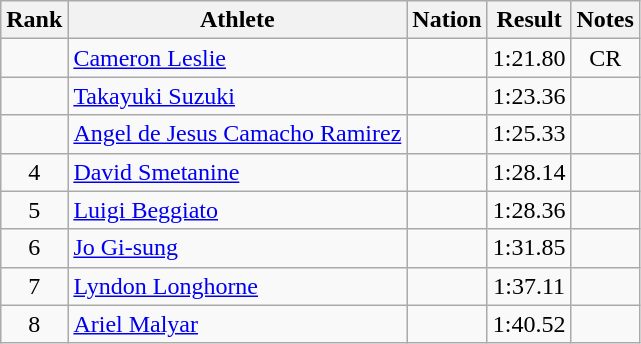<table class="wikitable sortable" style="text-align:center">
<tr>
<th>Rank</th>
<th>Athlete</th>
<th>Nation</th>
<th>Result</th>
<th>Notes</th>
</tr>
<tr>
<td></td>
<td align=left><a href='#'>Cameron Leslie</a></td>
<td align=left></td>
<td>1:21.80</td>
<td>CR</td>
</tr>
<tr>
<td></td>
<td align=left><a href='#'>Takayuki Suzuki</a></td>
<td align=left></td>
<td>1:23.36</td>
<td></td>
</tr>
<tr>
<td></td>
<td align=left><a href='#'>Angel de Jesus Camacho Ramirez</a></td>
<td align=left></td>
<td>1:25.33</td>
<td></td>
</tr>
<tr>
<td>4</td>
<td align=left><a href='#'>David Smetanine</a></td>
<td align=left></td>
<td>1:28.14</td>
<td></td>
</tr>
<tr>
<td>5</td>
<td align=left><a href='#'>Luigi Beggiato</a></td>
<td align=left></td>
<td>1:28.36</td>
<td></td>
</tr>
<tr>
<td>6</td>
<td align=left><a href='#'>Jo Gi-sung</a></td>
<td align=left></td>
<td>1:31.85</td>
<td></td>
</tr>
<tr>
<td>7</td>
<td align=left><a href='#'>Lyndon Longhorne</a></td>
<td align=left></td>
<td>1:37.11</td>
<td></td>
</tr>
<tr>
<td>8</td>
<td align=left><a href='#'>Ariel Malyar</a></td>
<td align=left></td>
<td>1:40.52</td>
<td></td>
</tr>
</table>
